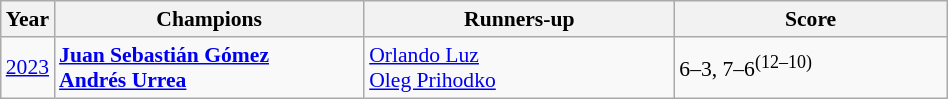<table class="wikitable" style="font-size:90%">
<tr>
<th>Year</th>
<th width="200">Champions</th>
<th width="200">Runners-up</th>
<th width="175">Score</th>
</tr>
<tr>
<td><a href='#'>2023</a></td>
<td> <strong><a href='#'>Juan Sebastián Gómez</a></strong><br> <strong><a href='#'>Andrés Urrea</a></strong></td>
<td> <a href='#'>Orlando Luz</a><br> <a href='#'>Oleg Prihodko</a></td>
<td>6–3, 7–6<sup>(12–10)</sup></td>
</tr>
</table>
